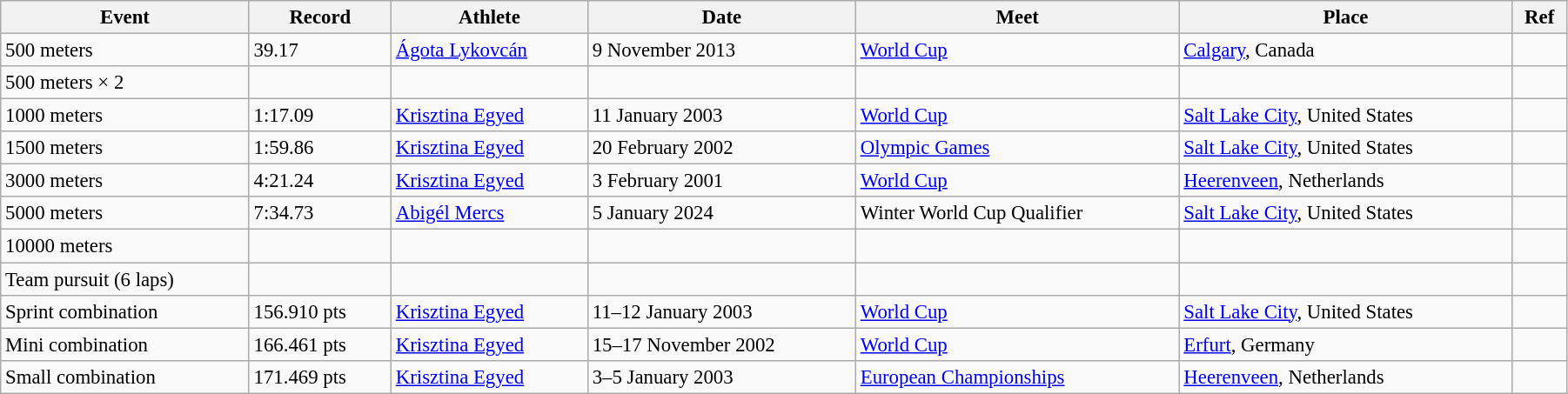<table class="wikitable" style="font-size:95%; width: 95%;">
<tr>
<th>Event</th>
<th>Record</th>
<th>Athlete</th>
<th>Date</th>
<th>Meet</th>
<th>Place</th>
<th>Ref</th>
</tr>
<tr>
<td>500 meters</td>
<td>39.17</td>
<td><a href='#'>Ágota Lykovcán</a></td>
<td>9 November 2013</td>
<td><a href='#'>World Cup</a></td>
<td><a href='#'>Calgary</a>, Canada</td>
<td></td>
</tr>
<tr>
<td>500 meters × 2</td>
<td></td>
<td></td>
<td></td>
<td></td>
<td></td>
<td></td>
</tr>
<tr>
<td>1000 meters</td>
<td>1:17.09</td>
<td><a href='#'>Krisztina Egyed</a></td>
<td>11 January 2003</td>
<td><a href='#'>World Cup</a></td>
<td><a href='#'>Salt Lake City</a>, United States</td>
<td></td>
</tr>
<tr>
<td>1500 meters</td>
<td>1:59.86</td>
<td><a href='#'>Krisztina Egyed</a></td>
<td>20 February 2002</td>
<td><a href='#'>Olympic Games</a></td>
<td><a href='#'>Salt Lake City</a>, United States</td>
<td></td>
</tr>
<tr>
<td>3000 meters</td>
<td>4:21.24</td>
<td><a href='#'>Krisztina Egyed</a></td>
<td>3 February 2001</td>
<td><a href='#'>World Cup</a></td>
<td><a href='#'>Heerenveen</a>, Netherlands</td>
<td></td>
</tr>
<tr>
<td>5000 meters</td>
<td>7:34.73</td>
<td><a href='#'>Abigél Mercs</a></td>
<td>5 January 2024</td>
<td>Winter World Cup Qualifier</td>
<td><a href='#'>Salt Lake City</a>, United States</td>
<td></td>
</tr>
<tr>
<td>10000 meters</td>
<td></td>
<td></td>
<td></td>
<td></td>
<td></td>
<td></td>
</tr>
<tr>
<td>Team pursuit (6 laps)</td>
<td></td>
<td></td>
<td></td>
<td></td>
<td></td>
<td></td>
</tr>
<tr>
<td>Sprint combination</td>
<td>156.910 pts</td>
<td><a href='#'>Krisztina Egyed</a></td>
<td>11–12 January 2003</td>
<td><a href='#'>World Cup</a></td>
<td><a href='#'>Salt Lake City</a>, United States</td>
<td></td>
</tr>
<tr>
<td>Mini combination</td>
<td>166.461 pts</td>
<td><a href='#'>Krisztina Egyed</a></td>
<td>15–17 November 2002</td>
<td><a href='#'>World Cup</a></td>
<td><a href='#'>Erfurt</a>, Germany</td>
<td></td>
</tr>
<tr>
<td>Small combination</td>
<td>171.469 pts</td>
<td><a href='#'>Krisztina Egyed</a></td>
<td>3–5 January 2003</td>
<td><a href='#'>European Championships</a></td>
<td><a href='#'>Heerenveen</a>, Netherlands</td>
<td></td>
</tr>
</table>
